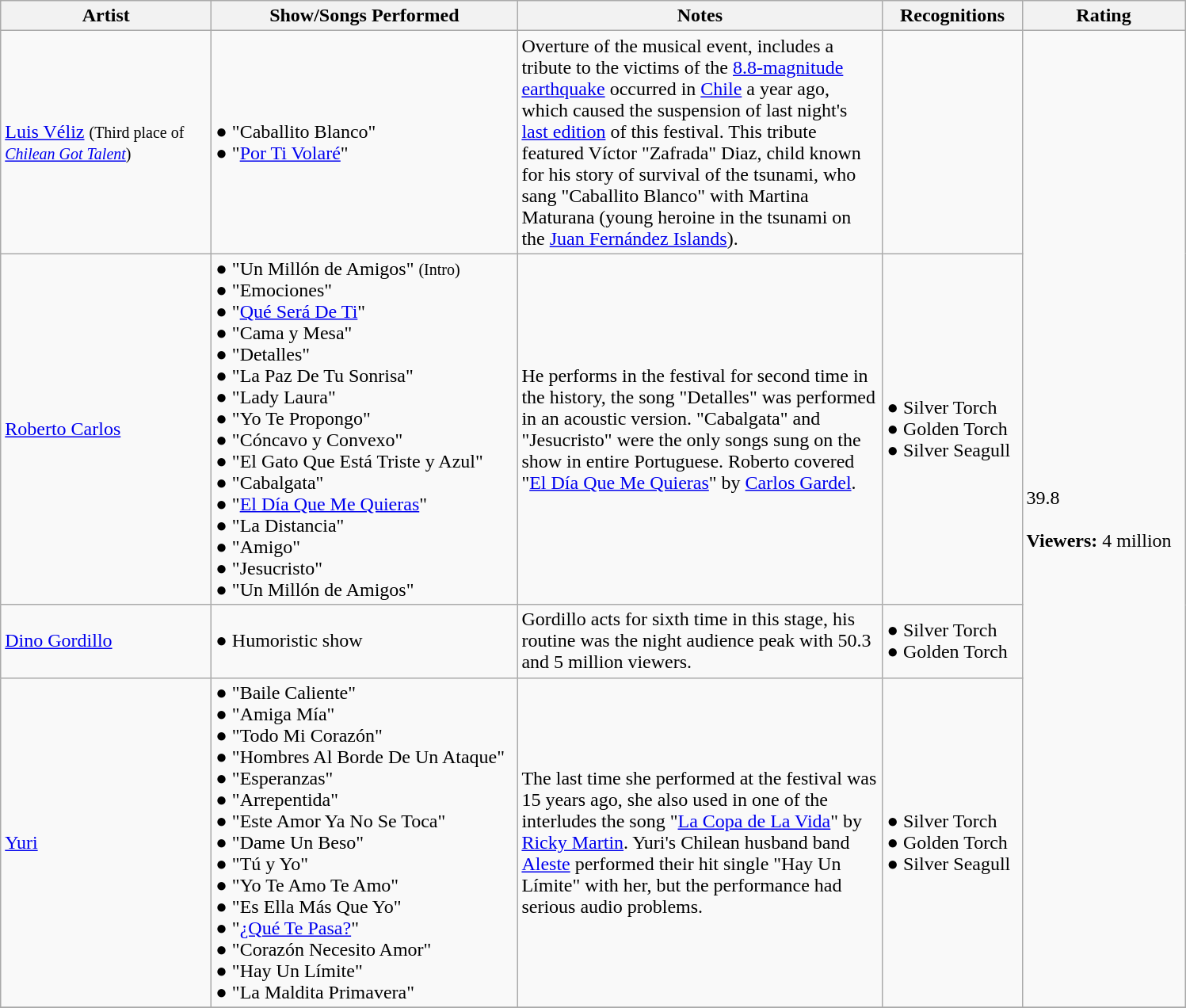<table class="wikitable">
<tr>
<th width="170">Artist</th>
<th width="250">Show/Songs Performed</th>
<th width="300">Notes</th>
<th width="110">Recognitions</th>
<th width="130">Rating</th>
</tr>
<tr>
<td><a href='#'>Luis Véliz</a> <small>(Third place of <em><a href='#'>Chilean Got Talent</a></em>)</small></td>
<td>● "Caballito Blanco"<br> ● "<a href='#'>Por Ti Volaré</a>"<br></td>
<td>Overture of the musical event, includes a tribute to the victims of the <a href='#'>8.8-magnitude earthquake</a> occurred in <a href='#'>Chile</a> a year ago, which caused the suspension of last night's <a href='#'>last edition</a> of this festival. This tribute featured Víctor "Zafrada" Diaz, child known for his story of survival of the tsunami, who sang "Caballito Blanco" with Martina Maturana (young heroine in the tsunami on the <a href='#'>Juan Fernández Islands</a>).</td>
<td></td>
<td rowspan="4">39.8<br><br> <strong>Viewers:</strong> 4 million</td>
</tr>
<tr>
<td><a href='#'>Roberto Carlos</a></td>
<td>● "Un Millón de Amigos" <small>(Intro)</small><br> ● "Emociones"<br> ● "<a href='#'>Qué Será De Ti</a>"<br> ● "Cama y Mesa"<br> ● "Detalles"<br> ● "La Paz De Tu Sonrisa"<br> ● "Lady Laura"<br> ● "Yo Te Propongo"<br> ● "Cóncavo y Convexo"<br> ● "El Gato Que Está Triste y Azul"<br> ● "Cabalgata"<br> ● "<a href='#'>El Día Que Me Quieras</a>"<br> ● "La Distancia"<br> ● "Amigo"<br> ● "Jesucristo"<br> ● "Un Millón de Amigos"</td>
<td>He performs in the festival for second time in the history, the song "Detalles" was performed in an acoustic version. "Cabalgata" and "Jesucristo" were the only songs sung on the show in entire Portuguese. Roberto covered "<a href='#'>El Día Que Me Quieras</a>" by <a href='#'>Carlos Gardel</a>.</td>
<td>● Silver Torch<br> ● Golden Torch<br> ● Silver Seagull</td>
</tr>
<tr>
<td><a href='#'>Dino Gordillo</a></td>
<td>● Humoristic show</td>
<td>Gordillo acts for sixth time in this stage, his routine was the night audience peak with 50.3 and 5 million viewers.</td>
<td>● Silver Torch<br> ● Golden Torch<br></td>
</tr>
<tr>
<td><a href='#'>Yuri</a></td>
<td>● "Baile Caliente"<br> ● "Amiga Mía"<br> ● "Todo Mi Corazón"<br> ● "Hombres Al Borde De Un Ataque"<br> ● "Esperanzas"<br> ● "Arrepentida"<br> ● "Este Amor Ya No Se Toca"<br> ● "Dame Un Beso"<br> ● "Tú y Yo"<br> ● "Yo Te Amo Te Amo"<br> ● "Es Ella Más Que Yo"<br> ● "<a href='#'>¿Qué Te Pasa?</a>"<br> ● "Corazón Necesito Amor"<br> ● "Hay Un Límite"<br> ● "La Maldita Primavera"<br></td>
<td>The last time she performed at the festival was 15 years ago, she also used in one of the interludes the song "<a href='#'>La Copa de La Vida</a>" by <a href='#'>Ricky Martin</a>. Yuri's Chilean husband band <a href='#'>Aleste</a> performed their hit single "Hay Un Límite" with her, but the performance had serious audio problems.</td>
<td>● Silver Torch<br> ● Golden Torch<br> ● Silver Seagull</td>
</tr>
<tr>
</tr>
</table>
